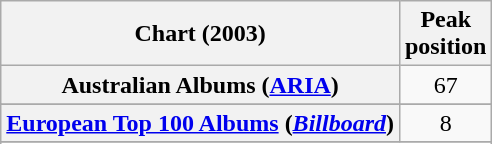<table class="wikitable plainrowheaders sortable" style="text-align:center;">
<tr>
<th scope="col">Chart (2003)</th>
<th scope="col">Peak<br>position</th>
</tr>
<tr>
<th scope="row">Australian Albums (<a href='#'>ARIA</a>)</th>
<td>67</td>
</tr>
<tr>
</tr>
<tr>
</tr>
<tr>
</tr>
<tr>
<th scope="row"><a href='#'>European Top 100 Albums</a> (<em><a href='#'>Billboard</a></em>)</th>
<td>8</td>
</tr>
<tr>
</tr>
<tr>
</tr>
<tr>
</tr>
<tr>
</tr>
<tr>
</tr>
<tr>
</tr>
</table>
